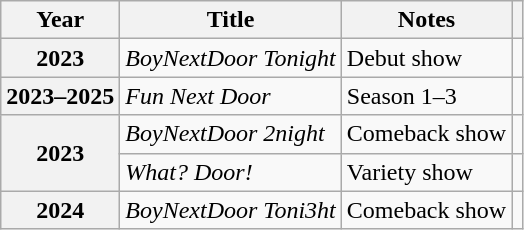<table class="wikitable plainrowheaders">
<tr>
<th scope="col">Year</th>
<th scope="col">Title</th>
<th scope="col" class="unsortable">Notes</th>
<th scope="col" class="unsortable"></th>
</tr>
<tr>
<th scope="row">2023</th>
<td><em>BoyNextDoor Tonight</em></td>
<td>Debut show</td>
<td style="text-align:center"></td>
</tr>
<tr>
<th scope="row">2023–2025</th>
<td><em>Fun Next Door</em></td>
<td>Season 1–3</td>
<td style="text-align:center"></td>
</tr>
<tr>
<th scope="row" rowspan="2">2023</th>
<td><em>BoyNextDoor 2night</em></td>
<td>Comeback show</td>
<td style="text-align:center"></td>
</tr>
<tr>
<td><em>What? Door! </em></td>
<td>Variety show</td>
<td style="text-align:center"></td>
</tr>
<tr>
<th scope="row">2024</th>
<td><em>BoyNextDoor Toni3ht</em></td>
<td>Comeback show</td>
<td style="text-align:center"></td>
</tr>
</table>
